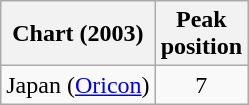<table class="wikitable sortable plainrowheaders">
<tr>
<th scope="col">Chart (2003)</th>
<th scope="col">Peak<br>position</th>
</tr>
<tr>
<td>Japan (<a href='#'>Oricon</a>)</td>
<td style="text-align:center;">7</td>
</tr>
</table>
